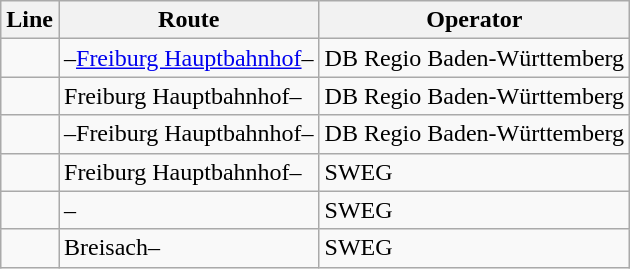<table class="wikitable">
<tr>
<th>Line</th>
<th>Route</th>
<th>Operator</th>
</tr>
<tr>
<td></td>
<td>–<a href='#'>Freiburg Hauptbahnhof</a>–</td>
<td>DB Regio Baden-Württemberg</td>
</tr>
<tr>
<td></td>
<td>Freiburg Hauptbahnhof–</td>
<td>DB Regio Baden-Württemberg</td>
</tr>
<tr>
<td></td>
<td>–Freiburg Hauptbahnhof–</td>
<td>DB Regio Baden-Württemberg</td>
</tr>
<tr>
<td></td>
<td>Freiburg Hauptbahnhof–</td>
<td>SWEG</td>
</tr>
<tr>
<td></td>
<td>–</td>
<td>SWEG</td>
</tr>
<tr>
<td></td>
<td>Breisach–</td>
<td>SWEG</td>
</tr>
</table>
